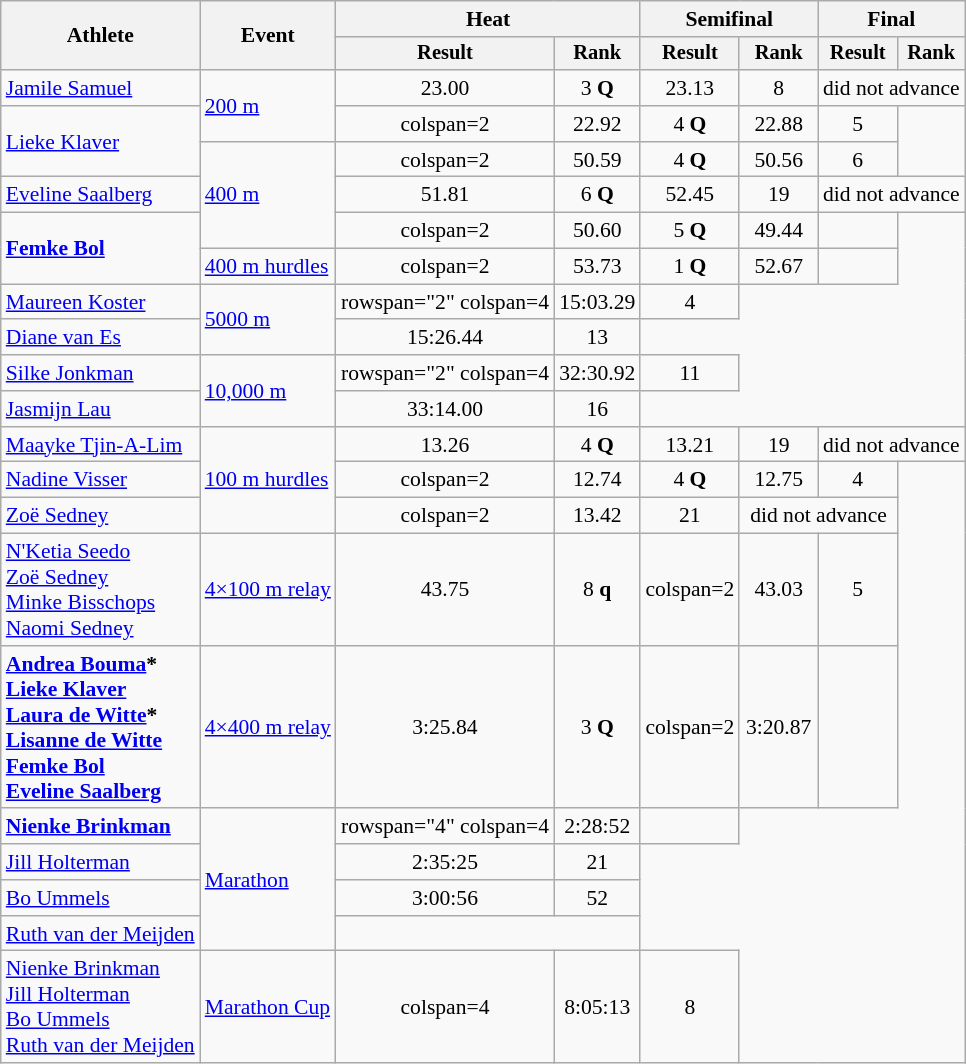<table class="wikitable" style="font-size:90%">
<tr>
<th rowspan="2">Athlete</th>
<th rowspan="2">Event</th>
<th colspan="2">Heat</th>
<th colspan="2">Semifinal</th>
<th colspan="2">Final</th>
</tr>
<tr style="font-size:95%">
<th>Result</th>
<th>Rank</th>
<th>Result</th>
<th>Rank</th>
<th>Result</th>
<th>Rank</th>
</tr>
<tr align="center">
<td align="left"><a href='#'>Jamile Samuel</a></td>
<td rowspan="2" align="left"><a href='#'>200 m</a></td>
<td>23.00</td>
<td>3 <strong>Q</strong></td>
<td>23.13</td>
<td>8</td>
<td colspan=2>did not advance</td>
</tr>
<tr align="center">
<td align="left" rowspan=2><a href='#'>Lieke Klaver</a></td>
<td>colspan=2 </td>
<td>22.92</td>
<td>4 <strong>Q</strong></td>
<td>22.88</td>
<td>5</td>
</tr>
<tr align="center">
<td rowspan="3" align="left"><a href='#'>400 m</a></td>
<td>colspan=2 </td>
<td>50.59</td>
<td>4 <strong>Q</strong></td>
<td>50.56</td>
<td>6</td>
</tr>
<tr align="center">
<td align="left"><a href='#'>Eveline Saalberg</a></td>
<td>51.81</td>
<td>6 <strong>Q</strong></td>
<td>52.45</td>
<td>19</td>
<td colspan=2>did not advance</td>
</tr>
<tr align="center">
<td align="left" rowspan=2><strong><a href='#'>Femke Bol</a></strong></td>
<td>colspan=2 </td>
<td>50.60</td>
<td>5 <strong>Q</strong></td>
<td>49.44</td>
<td></td>
</tr>
<tr align="center">
<td rowspan="1" align="left"><a href='#'>400 m hurdles</a></td>
<td>colspan=2 </td>
<td>53.73</td>
<td>1 <strong>Q</strong></td>
<td>52.67</td>
<td></td>
</tr>
<tr align="center">
<td align="left"><a href='#'>Maureen Koster</a></td>
<td rowspan="2" align="left"><a href='#'>5000 m</a></td>
<td>rowspan="2" colspan=4 </td>
<td>15:03.29</td>
<td>4</td>
</tr>
<tr align="center">
<td align="left"><a href='#'>Diane van Es</a></td>
<td>15:26.44</td>
<td>13</td>
</tr>
<tr align="center">
<td align="left"><a href='#'>Silke Jonkman</a></td>
<td rowspan="2" align="left"><a href='#'>10,000 m</a></td>
<td>rowspan="2" colspan=4 </td>
<td>32:30.92</td>
<td>11</td>
</tr>
<tr align="center">
<td align="left"><a href='#'>Jasmijn Lau</a></td>
<td>33:14.00</td>
<td>16</td>
</tr>
<tr align="center">
<td align="left"><a href='#'>Maayke Tjin-A-Lim</a></td>
<td rowspan="3" align="left"><a href='#'>100 m hurdles</a></td>
<td>13.26</td>
<td>4 <strong>Q</strong></td>
<td>13.21</td>
<td>19</td>
<td colspan=2>did not advance</td>
</tr>
<tr align="center">
<td align="left"><a href='#'>Nadine Visser</a></td>
<td>colspan=2 </td>
<td>12.74</td>
<td>4 <strong>Q</strong></td>
<td>12.75</td>
<td>4</td>
</tr>
<tr align="center">
<td align="left"><a href='#'>Zoë Sedney</a></td>
<td>colspan=2 </td>
<td>13.42</td>
<td>21</td>
<td colspan=2>did not advance</td>
</tr>
<tr align="center">
<td align="left"><a href='#'>N'Ketia Seedo</a><br><a href='#'>Zoë Sedney</a><br><a href='#'>Minke Bisschops</a><br><a href='#'>Naomi Sedney</a></td>
<td align="left"><a href='#'>4×100 m relay</a></td>
<td>43.75</td>
<td>8 <strong>q</strong></td>
<td>colspan=2 </td>
<td>43.03</td>
<td>5</td>
</tr>
<tr align="center">
<td align="left"><strong><a href='#'>Andrea Bouma</a>*<br><a href='#'>Lieke Klaver</a><br><a href='#'>Laura de Witte</a>*<br><a href='#'>Lisanne de Witte</a><br><a href='#'>Femke Bol</a><br><a href='#'>Eveline Saalberg</a></strong></td>
<td align="left"><a href='#'>4×400 m relay</a></td>
<td>3:25.84</td>
<td>3 <strong>Q</strong></td>
<td>colspan=2 </td>
<td>3:20.87</td>
<td></td>
</tr>
<tr align="center">
<td align="left"><strong><a href='#'>Nienke Brinkman</a></strong></td>
<td rowspan="4" align="left"><a href='#'>Marathon</a></td>
<td>rowspan="4" colspan=4 </td>
<td>2:28:52</td>
<td></td>
</tr>
<tr align="center">
<td align="left"><a href='#'>Jill Holterman</a></td>
<td>2:35:25 </td>
<td>21</td>
</tr>
<tr align="center">
<td align="left"><a href='#'>Bo Ummels</a></td>
<td>3:00:56</td>
<td>52 </td>
</tr>
<tr align="center">
<td align="left"><a href='#'>Ruth van der Meijden</a></td>
<td colspan=2></td>
</tr>
<tr align="center">
<td align="left"><a href='#'>Nienke Brinkman</a><br><a href='#'>Jill Holterman</a><br><a href='#'>Bo Ummels</a><br><a href='#'>Ruth van der Meijden</a></td>
<td align="left"><a href='#'>Marathon Cup</a></td>
<td>colspan=4 </td>
<td>8:05:13</td>
<td>8</td>
</tr>
</table>
